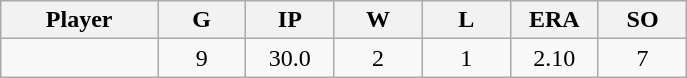<table class="wikitable sortable">
<tr>
<th bgcolor="#DDDDFF" width="16%">Player</th>
<th bgcolor="#DDDDFF" width="9%">G</th>
<th bgcolor="#DDDDFF" width="9%">IP</th>
<th bgcolor="#DDDDFF" width="9%">W</th>
<th bgcolor="#DDDDFF" width="9%">L</th>
<th bgcolor="#DDDDFF" width="9%">ERA</th>
<th bgcolor="#DDDDFF" width="9%">SO</th>
</tr>
<tr align=center>
<td></td>
<td>9</td>
<td>30.0</td>
<td>2</td>
<td>1</td>
<td>2.10</td>
<td>7</td>
</tr>
</table>
